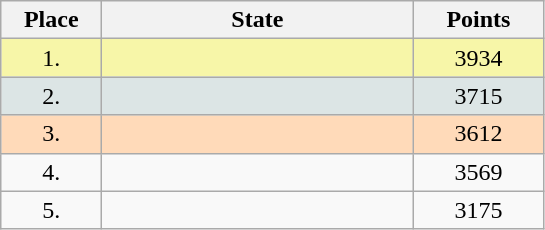<table class = "wikitable" style = "text-align: center">
<tr>
<th width = 60>Place</th>
<th width = 200>State</th>
<th width = 80>Points</th>
</tr>
<tr bgcolor = F7F6A8>
<td>1.</td>
<td align = "left"></td>
<td>3934</td>
</tr>
<tr bgcolor = DCE5E5>
<td>2.</td>
<td align = "left"></td>
<td>3715</td>
</tr>
<tr bgcolor = FFDAB9>
<td>3.</td>
<td align = "left"></td>
<td>3612</td>
</tr>
<tr>
<td>4.</td>
<td align = "left"></td>
<td>3569</td>
</tr>
<tr>
<td>5.</td>
<td align = "left"></td>
<td>3175</td>
</tr>
</table>
